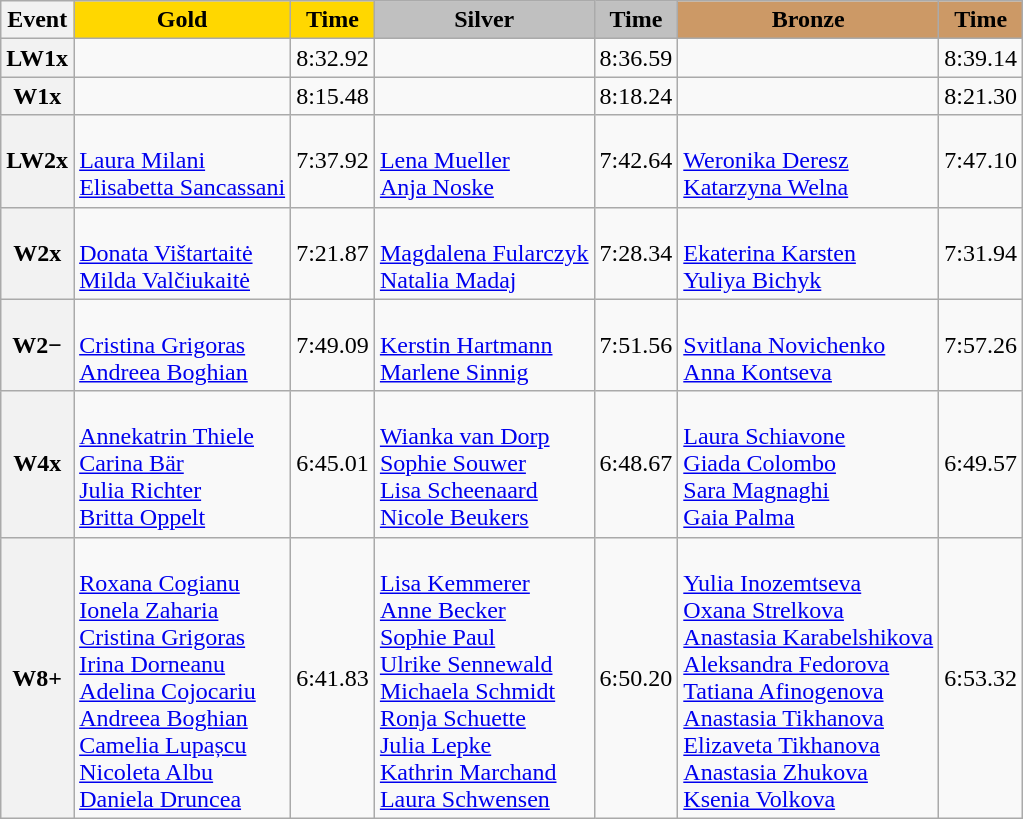<table class="wikitable">
<tr>
<th scope="col">Event</th>
<th scope="col" style="background:gold;">Gold</th>
<th scope="col" style="background:gold;">Time</th>
<th scope="col" style="background:silver;">Silver</th>
<th scope="col" style="background:silver;">Time</th>
<th scope="col" style="background:#c96;">Bronze</th>
<th scope="col" style="background:#c96;">Time</th>
</tr>
<tr>
<th scope="row">LW1x</th>
<td></td>
<td>8:32.92</td>
<td></td>
<td>8:36.59</td>
<td></td>
<td>8:39.14</td>
</tr>
<tr>
<th scope="row">W1x</th>
<td></td>
<td>8:15.48</td>
<td></td>
<td>8:18.24</td>
<td></td>
<td>8:21.30</td>
</tr>
<tr>
<th scope="row">LW2x</th>
<td><br><a href='#'>Laura Milani</a><br><a href='#'>Elisabetta Sancassani</a></td>
<td>7:37.92</td>
<td><br><a href='#'>Lena Mueller</a><br><a href='#'>Anja Noske</a></td>
<td>7:42.64</td>
<td><br><a href='#'>Weronika Deresz</a><br><a href='#'>Katarzyna Welna</a></td>
<td>7:47.10</td>
</tr>
<tr>
<th scope="row">W2x</th>
<td><br><a href='#'>Donata Vištartaitė</a><br><a href='#'>Milda Valčiukaitė</a></td>
<td>7:21.87</td>
<td><br><a href='#'>Magdalena Fularczyk</a><br><a href='#'>Natalia Madaj</a></td>
<td>7:28.34</td>
<td><br><a href='#'>Ekaterina Karsten</a><br><a href='#'>Yuliya Bichyk</a></td>
<td>7:31.94</td>
</tr>
<tr>
<th scope="row">W2−</th>
<td><br><a href='#'>Cristina Grigoras</a><br><a href='#'>Andreea Boghian</a></td>
<td>7:49.09</td>
<td><br><a href='#'>Kerstin Hartmann</a><br><a href='#'>Marlene Sinnig</a></td>
<td>7:51.56</td>
<td><br><a href='#'>Svitlana Novichenko</a><br><a href='#'>Anna Kontseva</a></td>
<td>7:57.26</td>
</tr>
<tr>
<th scope="row">W4x</th>
<td><br><a href='#'>Annekatrin Thiele</a><br><a href='#'>Carina Bär</a><br><a href='#'>Julia Richter</a><br><a href='#'>Britta Oppelt</a></td>
<td>6:45.01</td>
<td><br><a href='#'>Wianka van Dorp</a><br><a href='#'>Sophie Souwer</a><br><a href='#'>Lisa Scheenaard</a><br><a href='#'>Nicole Beukers</a></td>
<td>6:48.67</td>
<td><br><a href='#'>Laura Schiavone</a><br><a href='#'>Giada Colombo</a><br><a href='#'>Sara Magnaghi</a><br><a href='#'>Gaia Palma</a></td>
<td>6:49.57</td>
</tr>
<tr>
<th scope="row">W8+</th>
<td><br><a href='#'>Roxana Cogianu</a><br><a href='#'>Ionela Zaharia</a><br><a href='#'>Cristina Grigoras</a><br><a href='#'>Irina Dorneanu</a><br><a href='#'>Adelina Cojocariu</a><br><a href='#'>Andreea Boghian</a><br><a href='#'>Camelia Lupașcu</a><br><a href='#'>Nicoleta Albu</a><br><a href='#'>Daniela Druncea</a></td>
<td>6:41.83</td>
<td><br><a href='#'>Lisa Kemmerer</a><br><a href='#'>Anne Becker</a><br><a href='#'>Sophie Paul</a><br><a href='#'>Ulrike Sennewald</a><br><a href='#'>Michaela Schmidt</a><br><a href='#'>Ronja Schuette</a><br><a href='#'>Julia Lepke</a><br><a href='#'>Kathrin Marchand</a><br><a href='#'>Laura Schwensen</a></td>
<td>6:50.20</td>
<td><br><a href='#'>Yulia Inozemtseva</a><br><a href='#'>Oxana Strelkova</a><br><a href='#'>Anastasia Karabelshikova</a><br><a href='#'>Aleksandra Fedorova</a><br><a href='#'>Tatiana Afinogenova</a><br><a href='#'>Anastasia Tikhanova</a><br><a href='#'>Elizaveta Tikhanova</a><br><a href='#'>Anastasia Zhukova</a><br><a href='#'>Ksenia Volkova</a></td>
<td>6:53.32</td>
</tr>
</table>
